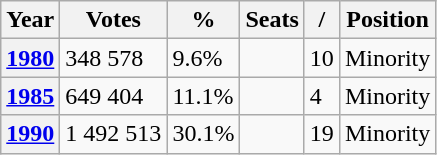<table class="wikitable">
<tr>
<th>Year</th>
<th>Votes</th>
<th>%</th>
<th>Seats</th>
<th>/</th>
<th>Position</th>
</tr>
<tr>
<th><a href='#'>1980</a></th>
<td>348 578</td>
<td>9.6%</td>
<td></td>
<td> 10</td>
<td>Minority</td>
</tr>
<tr>
<th><a href='#'>1985</a></th>
<td>649 404 </td>
<td>11.1%</td>
<td></td>
<td> 4</td>
<td>Minority</td>
</tr>
<tr>
<th><a href='#'>1990</a></th>
<td>1 492 513 </td>
<td>30.1%</td>
<td></td>
<td> 19</td>
<td>Minority</td>
</tr>
</table>
